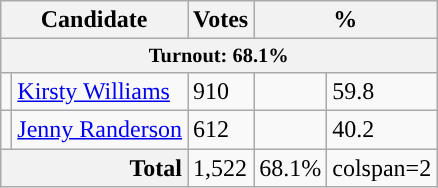<table class="wikitable plainrowheaders">
<tr>
<th colspan="2">Candidate</th>
<th>Votes</th>
<th colspan="2">%</th>
</tr>
<tr style="font-size:85%">
<th scope="row" colspan=5 style="text-align:center"><strong>Turnout:</strong>  68.1%</th>
</tr>
<tr>
<td style="background:"></td>
<td><a href='#'>Kirsty Williams</a> </td>
<td>910 </td>
<td></td>
<td>59.8</td>
</tr>
<tr>
<td style="background:"></td>
<td><a href='#'>Jenny Randerson</a></td>
<td>612 </td>
<td></td>
<td>40.2</td>
</tr>
<tr>
<th style="text-align:right;" colspan="2">Total</th>
<td>1,522</td>
<td>68.1%</td>
<td>colspan=2 </td>
</tr>
</table>
